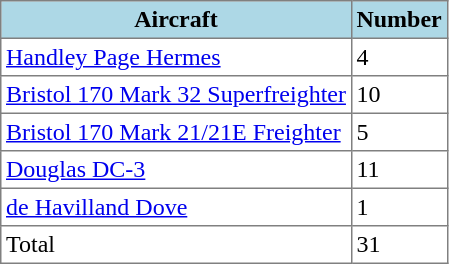<table class="toccolours" border="1" cellpadding="3" style="border-collapse:collapse">
<tr bgcolor=lightblue>
<th>Aircraft</th>
<th>Number</th>
</tr>
<tr>
<td><a href='#'>Handley Page Hermes</a></td>
<td>4</td>
</tr>
<tr>
<td><a href='#'>Bristol 170 Mark 32 Superfreighter</a></td>
<td>10</td>
</tr>
<tr>
<td><a href='#'>Bristol 170 Mark 21/21E Freighter</a></td>
<td>5</td>
</tr>
<tr>
<td><a href='#'>Douglas DC-3</a></td>
<td>11</td>
</tr>
<tr>
<td><a href='#'>de Havilland Dove</a></td>
<td>1</td>
</tr>
<tr>
<td>Total</td>
<td>31</td>
</tr>
</table>
